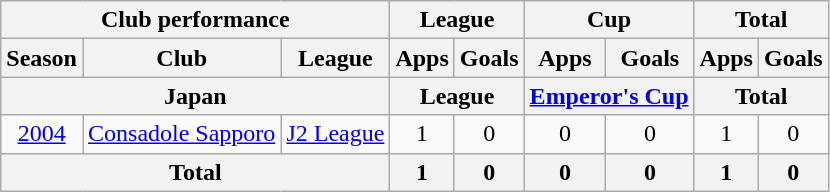<table class="wikitable" style="text-align:center;">
<tr>
<th colspan=3>Club performance</th>
<th colspan=2>League</th>
<th colspan=2>Cup</th>
<th colspan=2>Total</th>
</tr>
<tr>
<th>Season</th>
<th>Club</th>
<th>League</th>
<th>Apps</th>
<th>Goals</th>
<th>Apps</th>
<th>Goals</th>
<th>Apps</th>
<th>Goals</th>
</tr>
<tr>
<th colspan=3>Japan</th>
<th colspan=2>League</th>
<th colspan=2><a href='#'>Emperor's Cup</a></th>
<th colspan=2>Total</th>
</tr>
<tr>
<td><a href='#'>2004</a></td>
<td><a href='#'>Consadole Sapporo</a></td>
<td><a href='#'>J2 League</a></td>
<td>1</td>
<td>0</td>
<td>0</td>
<td>0</td>
<td>1</td>
<td>0</td>
</tr>
<tr>
<th colspan=3>Total</th>
<th>1</th>
<th>0</th>
<th>0</th>
<th>0</th>
<th>1</th>
<th>0</th>
</tr>
</table>
